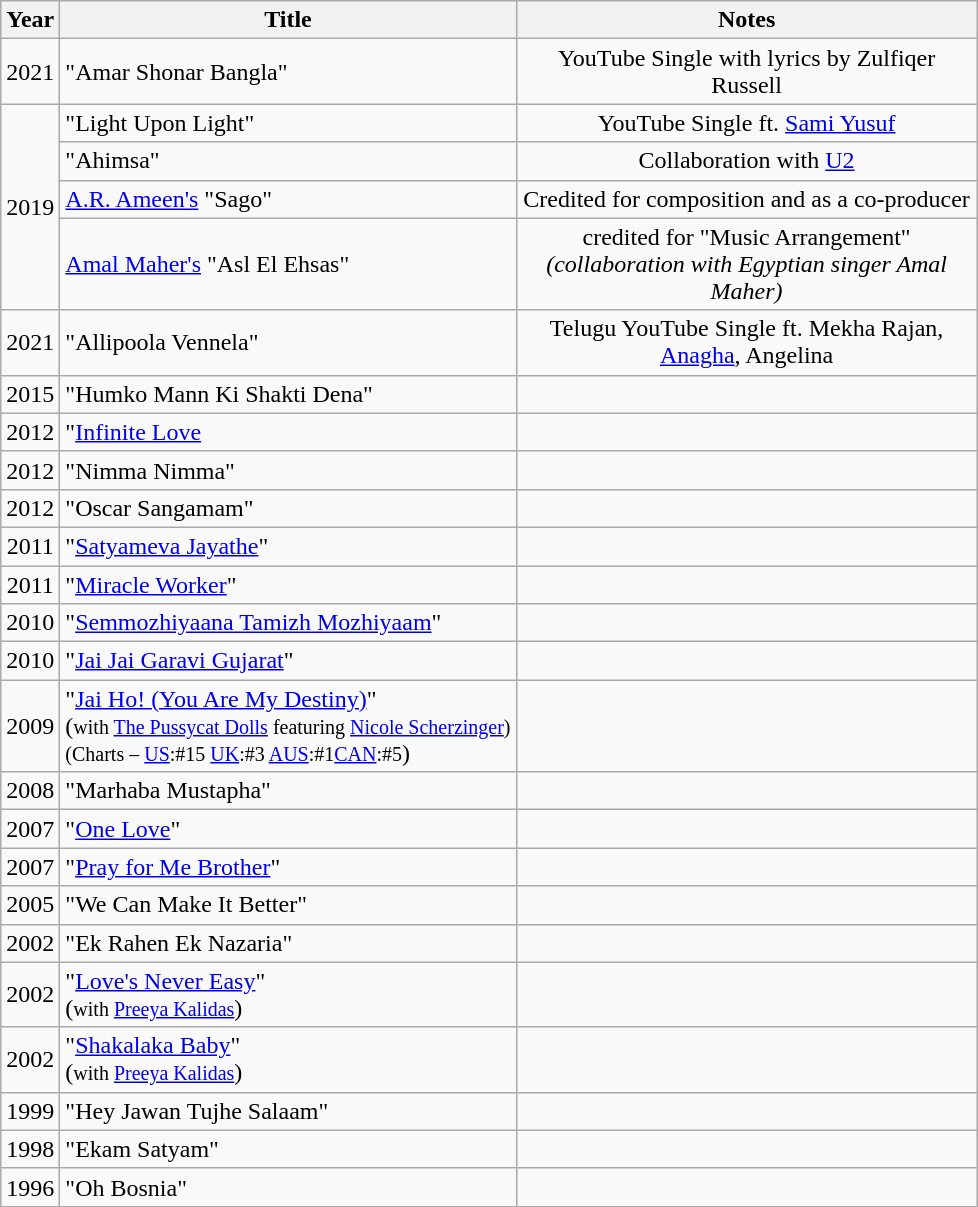<table class="wikitable" style="text-align:center;">
<tr>
<th>Year</th>
<th>Title</th>
<th class="unsortable" style="width: 300px;">Notes</th>
</tr>
<tr>
<td>2021</td>
<td style="text-align:left;">"Amar Shonar Bangla"</td>
<td>YouTube Single with lyrics by Zulfiqer Russell</td>
</tr>
<tr>
<td rowspan="4">2019</td>
<td style="text-align:left;">"Light Upon Light"</td>
<td>YouTube Single ft. <a href='#'>Sami Yusuf</a></td>
</tr>
<tr>
<td style="text-align:left;">"Ahimsa"</td>
<td>Collaboration with <a href='#'>U2</a></td>
</tr>
<tr>
<td style="text-align:left;"><a href='#'>A.R. Ameen's</a> "Sago"</td>
<td>Credited for composition and as a co-producer</td>
</tr>
<tr>
<td style="text-align:left;"><a href='#'>Amal Maher's</a> "Asl El Ehsas"</td>
<td>credited for "Music Arrangement"<br><em>(collaboration with Egyptian singer Amal Maher)</em></td>
</tr>
<tr>
<td>2021</td>
<td style="text-align:left;">"Allipoola Vennela"</td>
<td>Telugu YouTube Single ft. Mekha Rajan, <a href='#'>Anagha</a>, Angelina</td>
</tr>
<tr>
<td>2015</td>
<td style="text-align:left;">"Humko Mann Ki Shakti Dena"</td>
<td></td>
</tr>
<tr>
<td>2012</td>
<td style="text-align:left;">"<a href='#'>Infinite Love</a></td>
<td></td>
</tr>
<tr>
<td>2012</td>
<td style="text-align:left;">"Nimma Nimma"</td>
<td></td>
</tr>
<tr>
<td>2012</td>
<td style="text-align:left;">"Oscar Sangamam"</td>
<td></td>
</tr>
<tr>
<td>2011</td>
<td style="text-align:left;">"<a href='#'>Satyameva Jayathe</a>"</td>
<td></td>
</tr>
<tr>
<td>2011</td>
<td style="text-align:left;">"<a href='#'>Miracle Worker</a>"</td>
<td></td>
</tr>
<tr>
<td>2010</td>
<td style="text-align:left;">"<a href='#'>Semmozhiyaana Tamizh Mozhiyaam</a>"</td>
<td></td>
</tr>
<tr>
<td>2010</td>
<td style="text-align:left;">"<a href='#'>Jai Jai Garavi Gujarat</a>"</td>
<td></td>
</tr>
<tr>
<td>2009</td>
<td style="text-align:left;">"<a href='#'>Jai Ho! (You Are My Destiny)</a>"<br>(<small>with <a href='#'>The Pussycat Dolls</a> featuring <a href='#'>Nicole Scherzinger</a>)<br>(Charts – <a href='#'>US</a>:#15 <a href='#'>UK</a>:#3 <a href='#'>AUS</a>:#1<a href='#'>CAN</a>:#5</small>)</td>
<td></td>
</tr>
<tr>
<td>2008</td>
<td style="text-align:left;">"Marhaba Mustapha"</td>
<td></td>
</tr>
<tr>
<td>2007</td>
<td style="text-align:left;">"<a href='#'>One Love</a>"</td>
<td></td>
</tr>
<tr>
<td>2007</td>
<td style="text-align:left;">"<a href='#'>Pray for Me Brother</a>"</td>
<td></td>
</tr>
<tr>
<td>2005</td>
<td style="text-align:left;">"We Can Make It Better"</td>
<td></td>
</tr>
<tr>
<td>2002</td>
<td style="text-align:left;">"Ek Rahen Ek Nazaria"</td>
<td></td>
</tr>
<tr>
<td>2002</td>
<td style="text-align:left;">"<a href='#'>Love's Never Easy</a>"<br>(<small>with <a href='#'>Preeya Kalidas</a></small>)</td>
<td></td>
</tr>
<tr>
<td>2002</td>
<td style="text-align:left;">"<a href='#'>Shakalaka Baby</a>"<br>(<small>with <a href='#'>Preeya Kalidas</a></small>)</td>
<td></td>
</tr>
<tr>
<td>1999</td>
<td style="text-align:left;">"Hey Jawan Tujhe Salaam"</td>
<td></td>
</tr>
<tr>
<td>1998</td>
<td style="text-align:left;">"Ekam Satyam"</td>
<td></td>
</tr>
<tr>
<td>1996</td>
<td style="text-align:left;">"Oh Bosnia"</td>
<td></td>
</tr>
</table>
